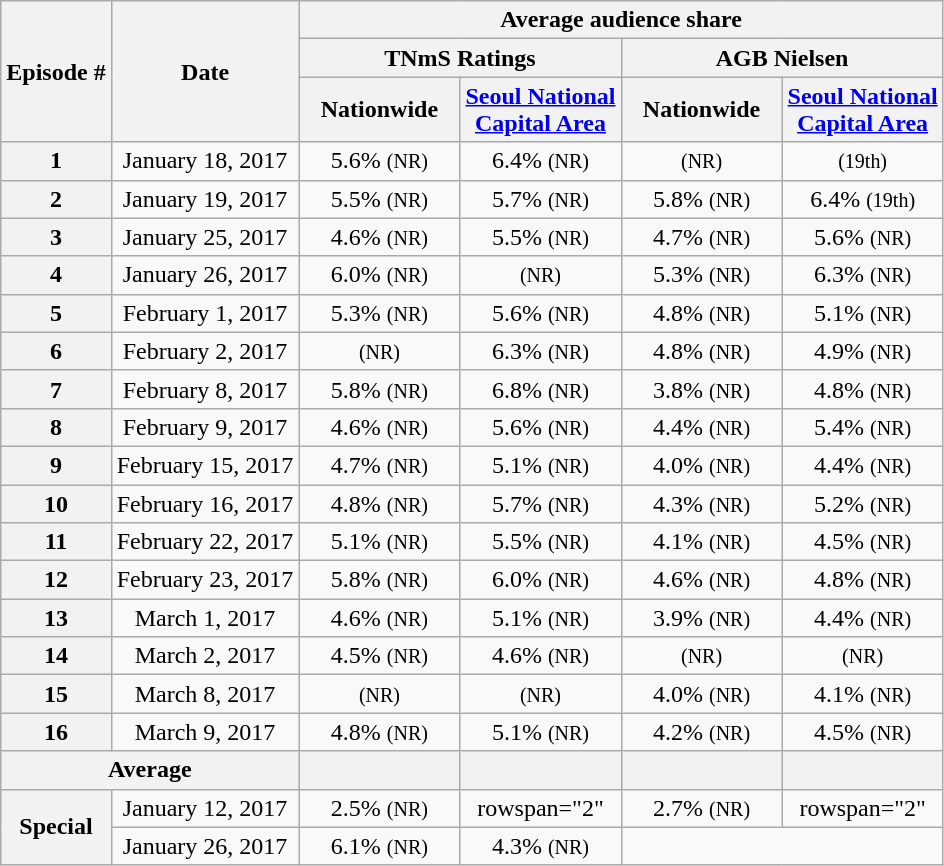<table class="wikitable" style="text-align:center">
<tr>
<th rowspan="3">Episode #</th>
<th rowspan="3">Date</th>
<th colspan="4">Average audience share</th>
</tr>
<tr>
<th colspan="2">TNmS Ratings</th>
<th colspan="2">AGB Nielsen</th>
</tr>
<tr>
<th width="100">Nationwide</th>
<th width="100"><a href='#'>Seoul National Capital Area</a></th>
<th width="100">Nationwide</th>
<th width="100"><a href='#'>Seoul National Capital Area</a></th>
</tr>
<tr>
<th>1</th>
<td>January 18, 2017</td>
<td>5.6% <small>(NR)</small></td>
<td>6.4% <small>(NR)</small></td>
<td> <small>(NR)</small></td>
<td> <small>(19th)</small></td>
</tr>
<tr>
<th>2</th>
<td>January 19, 2017</td>
<td>5.5% <small>(NR)</small></td>
<td>5.7% <small>(NR)</small></td>
<td>5.8% <small>(NR)</small></td>
<td>6.4% <small>(19th)</small></td>
</tr>
<tr>
<th>3</th>
<td>January 25, 2017</td>
<td>4.6% <small>(NR)</small></td>
<td>5.5% <small>(NR)</small></td>
<td>4.7% <small>(NR)</small></td>
<td>5.6% <small>(NR)</small></td>
</tr>
<tr>
<th>4</th>
<td>January 26, 2017</td>
<td>6.0% <small>(NR)</small></td>
<td> <small>(NR)</small></td>
<td>5.3% <small>(NR)</small></td>
<td>6.3% <small>(NR)</small></td>
</tr>
<tr>
<th>5</th>
<td>February 1, 2017</td>
<td>5.3% <small>(NR)</small></td>
<td>5.6% <small>(NR)</small></td>
<td>4.8% <small>(NR)</small></td>
<td>5.1% <small>(NR)</small></td>
</tr>
<tr>
<th>6</th>
<td>February 2, 2017</td>
<td> <small>(NR)</small></td>
<td>6.3% <small>(NR)</small></td>
<td>4.8% <small>(NR)</small></td>
<td>4.9% <small>(NR)</small></td>
</tr>
<tr>
<th>7</th>
<td>February 8, 2017</td>
<td>5.8% <small>(NR)</small></td>
<td>6.8% <small>(NR)</small></td>
<td>3.8% <small>(NR)</small></td>
<td>4.8% <small>(NR)</small></td>
</tr>
<tr>
<th>8</th>
<td>February 9, 2017</td>
<td>4.6% <small>(NR)</small></td>
<td>5.6% <small>(NR)</small></td>
<td>4.4% <small>(NR)</small></td>
<td>5.4% <small>(NR)</small></td>
</tr>
<tr>
<th>9</th>
<td>February 15, 2017</td>
<td>4.7% <small>(NR)</small></td>
<td>5.1% <small>(NR)</small></td>
<td>4.0% <small>(NR)</small></td>
<td>4.4% <small>(NR)</small></td>
</tr>
<tr>
<th>10</th>
<td>February 16, 2017</td>
<td>4.8% <small>(NR)</small></td>
<td>5.7% <small>(NR)</small></td>
<td>4.3% <small>(NR)</small></td>
<td>5.2% <small>(NR)</small></td>
</tr>
<tr>
<th>11</th>
<td>February 22, 2017</td>
<td>5.1% <small>(NR)</small></td>
<td>5.5% <small>(NR)</small></td>
<td>4.1% <small>(NR)</small></td>
<td>4.5% <small>(NR)</small></td>
</tr>
<tr>
<th>12</th>
<td>February 23, 2017</td>
<td>5.8% <small>(NR)</small></td>
<td>6.0% <small>(NR)</small></td>
<td>4.6% <small>(NR)</small></td>
<td>4.8% <small>(NR)</small></td>
</tr>
<tr>
<th>13</th>
<td>March 1, 2017</td>
<td>4.6% <small>(NR)</small></td>
<td>5.1% <small>(NR)</small></td>
<td>3.9% <small>(NR)</small></td>
<td>4.4% <small>(NR)</small></td>
</tr>
<tr>
<th>14</th>
<td>March 2, 2017</td>
<td>4.5% <small>(NR)</small></td>
<td>4.6% <small>(NR)</small></td>
<td> <small>(NR)</small></td>
<td> <small>(NR)</small></td>
</tr>
<tr>
<th>15</th>
<td>March 8, 2017</td>
<td> <small>(NR)</small></td>
<td> <small>(NR)</small></td>
<td>4.0% <small>(NR)</small></td>
<td>4.1% <small>(NR)</small></td>
</tr>
<tr>
<th>16</th>
<td>March 9, 2017</td>
<td>4.8% <small>(NR)</small></td>
<td>5.1% <small>(NR)</small></td>
<td>4.2% <small>(NR)</small></td>
<td>4.5% <small>(NR)</small></td>
</tr>
<tr>
<th colspan="2">Average</th>
<th></th>
<th></th>
<th></th>
<th></th>
</tr>
<tr>
<th rowspan="2">Special</th>
<td>January 12, 2017</td>
<td>2.5% <small>(NR)</small></td>
<td>rowspan="2" </td>
<td>2.7% <small>(NR)</small></td>
<td>rowspan="2" </td>
</tr>
<tr>
<td>January 26, 2017</td>
<td>6.1% <small>(NR)</small></td>
<td>4.3% <small>(NR)</small></td>
</tr>
</table>
